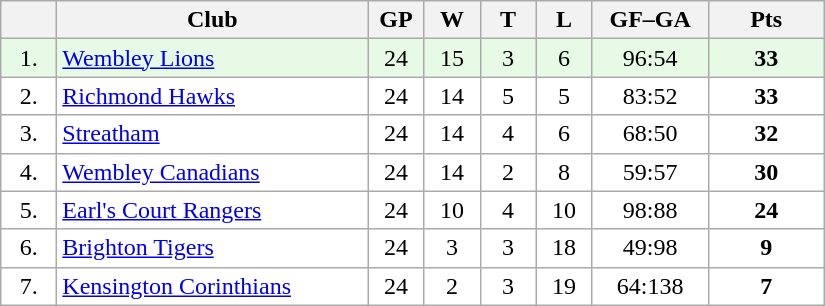<table class="wikitable">
<tr>
<th width="30"></th>
<th width="200">Club</th>
<th width="30">GP</th>
<th width="30">W</th>
<th width="30">T</th>
<th width="30">L</th>
<th width="70">GF–GA</th>
<th width="70">Pts</th>
</tr>
<tr bgcolor="#e6fae6" align="center">
<td>1.</td>
<td align="left"><a href='#'>Wembley Lions</a></td>
<td>24</td>
<td>15</td>
<td>3</td>
<td>6</td>
<td>96:54</td>
<td><strong>33</strong></td>
</tr>
<tr bgcolor="#FFFFFF" align="center">
<td>2.</td>
<td align="left"><a href='#'>Richmond Hawks</a></td>
<td>24</td>
<td>14</td>
<td>5</td>
<td>5</td>
<td>83:52</td>
<td><strong>33</strong></td>
</tr>
<tr bgcolor="#FFFFFF" align="center">
<td>3.</td>
<td align="left"><a href='#'>Streatham</a></td>
<td>24</td>
<td>14</td>
<td>4</td>
<td>6</td>
<td>68:50</td>
<td><strong>32</strong></td>
</tr>
<tr bgcolor="#FFFFFF" align="center">
<td>4.</td>
<td align="left"><a href='#'>Wembley Canadians</a></td>
<td>24</td>
<td>14</td>
<td>2</td>
<td>8</td>
<td>59:57</td>
<td><strong>30</strong></td>
</tr>
<tr bgcolor="#FFFFFF" align="center">
<td>5.</td>
<td align="left"><a href='#'>Earl's Court Rangers</a></td>
<td>24</td>
<td>10</td>
<td>4</td>
<td>10</td>
<td>98:88</td>
<td><strong>24</strong></td>
</tr>
<tr bgcolor="#FFFFFF" align="center">
<td>6.</td>
<td align="left"><a href='#'>Brighton Tigers</a></td>
<td>24</td>
<td>3</td>
<td>3</td>
<td>18</td>
<td>49:98</td>
<td><strong>9</strong></td>
</tr>
<tr bgcolor="#FFFFFF" align="center">
<td>7.</td>
<td align="left"><a href='#'>Kensington Corinthians</a></td>
<td>24</td>
<td>2</td>
<td>3</td>
<td>19</td>
<td>64:138</td>
<td><strong>7</strong></td>
</tr>
</table>
